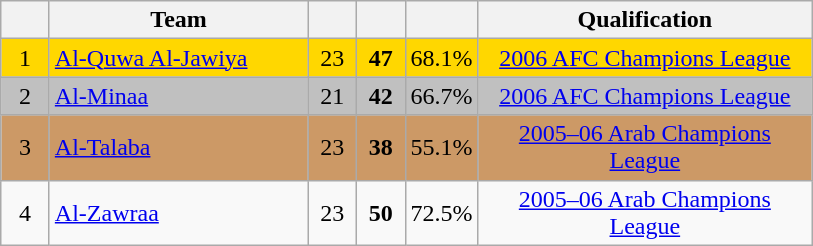<table class="wikitable" style="text-align:center">
<tr>
<th width="25"></th>
<th width="165">Team</th>
<th width="25"></th>
<th width="25"></th>
<th width="25"></th>
<th width="215">Qualification</th>
</tr>
<tr style="background:#FFD700;">
<td>1</td>
<td align=left><a href='#'>Al-Quwa Al-Jawiya</a></td>
<td>23</td>
<td><strong>47</strong></td>
<td>68.1%</td>
<td><a href='#'>2006 AFC Champions League</a></td>
</tr>
<tr style="background:#C0C0C0;">
<td>2</td>
<td align=left><a href='#'>Al-Minaa</a></td>
<td>21</td>
<td><strong>42</strong></td>
<td>66.7%</td>
<td><a href='#'>2006 AFC Champions League</a></td>
</tr>
<tr style="background:#c96;">
<td>3</td>
<td align=left><a href='#'>Al-Talaba</a></td>
<td>23</td>
<td><strong>38</strong></td>
<td>55.1%</td>
<td><a href='#'>2005–06 Arab Champions League</a></td>
</tr>
<tr>
<td>4</td>
<td align=left><a href='#'>Al-Zawraa</a></td>
<td>23</td>
<td><strong>50</strong></td>
<td>72.5%</td>
<td><a href='#'>2005–06 Arab Champions League</a></td>
</tr>
</table>
